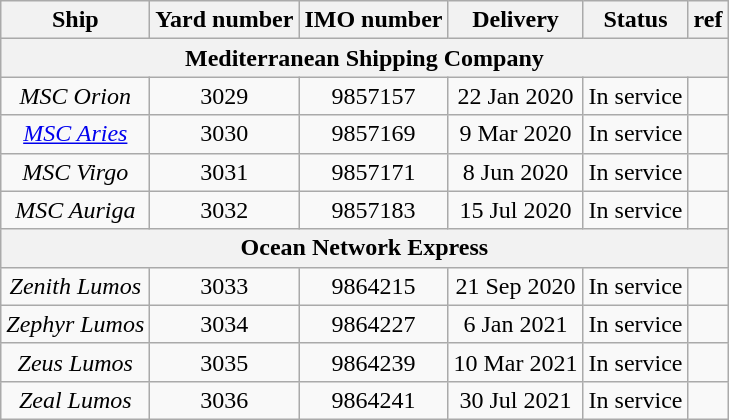<table class="wikitable" style="text-align:center">
<tr>
<th>Ship</th>
<th>Yard number</th>
<th>IMO number</th>
<th>Delivery</th>
<th>Status</th>
<th>ref</th>
</tr>
<tr>
<th colspan="6">Mediterranean Shipping Company</th>
</tr>
<tr>
<td><em>MSC Orion</em></td>
<td>3029</td>
<td>9857157</td>
<td>22 Jan 2020</td>
<td>In service</td>
<td></td>
</tr>
<tr>
<td><em><a href='#'>MSC Aries</a></em></td>
<td>3030</td>
<td>9857169</td>
<td>9 Mar 2020</td>
<td>In service</td>
<td></td>
</tr>
<tr>
<td><em>MSC Virgo</em></td>
<td>3031</td>
<td>9857171</td>
<td>8 Jun 2020</td>
<td>In service</td>
<td></td>
</tr>
<tr>
<td><em>MSC Auriga</em></td>
<td>3032</td>
<td>9857183</td>
<td>15 Jul 2020</td>
<td>In service</td>
<td></td>
</tr>
<tr>
<th colspan="6">Ocean Network Express</th>
</tr>
<tr>
<td><em>Zenith Lumos</em></td>
<td>3033</td>
<td>9864215</td>
<td>21 Sep 2020</td>
<td>In service</td>
<td></td>
</tr>
<tr>
<td><em>Zephyr Lumos</em></td>
<td>3034</td>
<td>9864227</td>
<td>6 Jan 2021</td>
<td>In service</td>
<td></td>
</tr>
<tr>
<td><em>Zeus Lumos</em></td>
<td>3035</td>
<td>9864239</td>
<td>10 Mar 2021</td>
<td>In service</td>
<td></td>
</tr>
<tr>
<td><em>Zeal Lumos</em></td>
<td>3036</td>
<td>9864241</td>
<td>30 Jul 2021</td>
<td>In service</td>
<td></td>
</tr>
</table>
